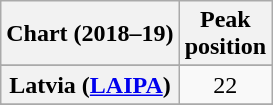<table class="wikitable sortable plainrowheaders" style="text-align:center">
<tr>
<th scope="col">Chart (2018–19)</th>
<th scope="col">Peak<br>position</th>
</tr>
<tr>
</tr>
<tr>
</tr>
<tr>
</tr>
<tr>
</tr>
<tr>
</tr>
<tr>
</tr>
<tr>
</tr>
<tr>
</tr>
<tr>
<th scope="row">Latvia (<a href='#'>LAIPA</a>)</th>
<td>22</td>
</tr>
<tr>
</tr>
<tr>
</tr>
<tr>
</tr>
<tr>
</tr>
<tr>
</tr>
<tr>
</tr>
<tr>
</tr>
<tr>
</tr>
<tr>
</tr>
</table>
